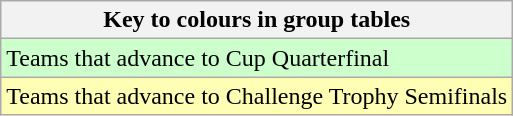<table class="wikitable" style="text-align: center;">
<tr>
<th colspan=2>Key to colours in group tables</th>
</tr>
<tr bgcolor=ccffcc>
<td align=left>Teams that advance to Cup Quarterfinal</td>
</tr>
<tr bgcolor=feffb4>
<td align=left>Teams that advance to Challenge Trophy Semifinals</td>
</tr>
</table>
